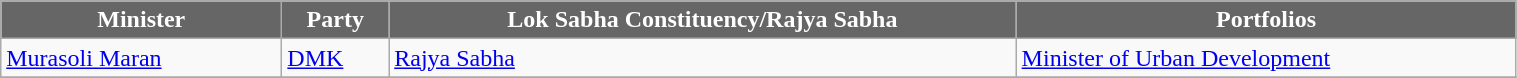<table class="wikitable" width="80%" style="font-size: x-big; font-family: verdana">
<tr>
<th style="background-color:#666666; color:white; width:180px">Minister</th>
<th style="background-color:#666666; color:white">Party</th>
<th style="background-color:#666666; color:white">Lok Sabha Constituency/Rajya Sabha</th>
<th style="background-color:#666666; color:white">Portfolios</th>
</tr>
<tr -->
<td><a href='#'>Murasoli Maran</a></td>
<td><a href='#'>DMK</a></td>
<td><a href='#'>Rajya Sabha</a></td>
<td><a href='#'>Minister of Urban Development</a></td>
</tr>
<tr -->
</tr>
</table>
